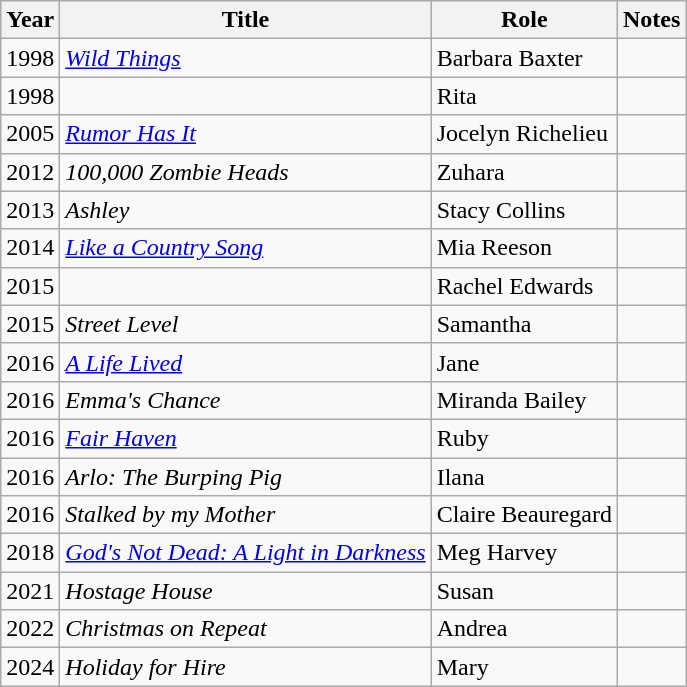<table class="wikitable sortable">
<tr>
<th>Year</th>
<th>Title</th>
<th>Role</th>
<th class="unsortable">Notes</th>
</tr>
<tr>
<td>1998</td>
<td><em><a href='#'>Wild Things</a></em></td>
<td>Barbara Baxter</td>
<td></td>
</tr>
<tr>
<td>1998</td>
<td><em></em></td>
<td>Rita</td>
<td></td>
</tr>
<tr>
<td>2005</td>
<td><em><a href='#'>Rumor Has It</a></em></td>
<td>Jocelyn Richelieu</td>
<td></td>
</tr>
<tr>
<td>2012</td>
<td><em>100,000 Zombie Heads</em></td>
<td>Zuhara</td>
<td></td>
</tr>
<tr>
<td>2013</td>
<td><em>Ashley</em></td>
<td>Stacy Collins</td>
<td></td>
</tr>
<tr>
<td>2014</td>
<td><em><a href='#'>Like a Country Song</a></em></td>
<td>Mia Reeson</td>
<td></td>
</tr>
<tr>
<td>2015</td>
<td><em></em></td>
<td>Rachel Edwards</td>
<td></td>
</tr>
<tr>
<td>2015</td>
<td><em>Street Level</em></td>
<td>Samantha</td>
<td></td>
</tr>
<tr>
<td>2016</td>
<td><em><a href='#'>A Life Lived</a></em></td>
<td>Jane</td>
<td></td>
</tr>
<tr>
<td>2016</td>
<td><em>Emma's Chance</em></td>
<td>Miranda Bailey</td>
<td></td>
</tr>
<tr>
<td>2016</td>
<td><em><a href='#'>Fair Haven</a></em></td>
<td>Ruby</td>
<td></td>
</tr>
<tr>
<td>2016</td>
<td><em>Arlo: The Burping Pig</em></td>
<td>Ilana</td>
<td></td>
</tr>
<tr>
<td>2016</td>
<td><em>Stalked by my Mother</em></td>
<td>Claire Beauregard</td>
<td></td>
</tr>
<tr>
<td>2018</td>
<td><em><a href='#'>God's Not Dead: A Light in Darkness</a></em></td>
<td>Meg Harvey</td>
<td></td>
</tr>
<tr>
<td>2021</td>
<td><em>Hostage House</em></td>
<td>Susan</td>
<td></td>
</tr>
<tr>
<td>2022</td>
<td><em>Christmas on Repeat</em></td>
<td>Andrea</td>
<td></td>
</tr>
<tr>
<td>2024</td>
<td><em>Holiday for Hire</em></td>
<td>Mary</td>
<td></td>
</tr>
</table>
